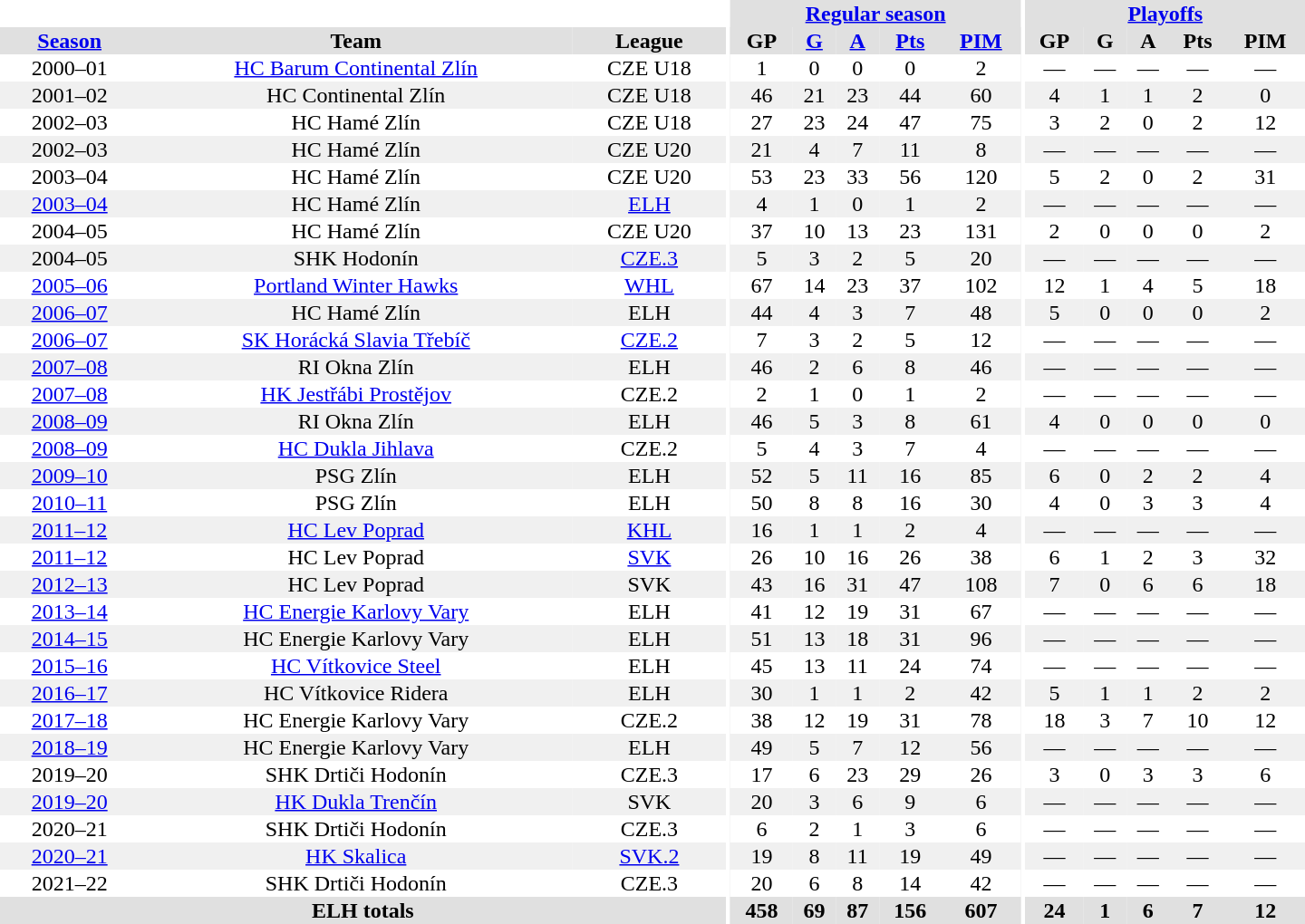<table border="0" cellpadding="1" cellspacing="0" style="text-align:center; width:60em">
<tr bgcolor="#e0e0e0">
<th colspan="3" bgcolor="#ffffff"></th>
<th rowspan="99" bgcolor="#ffffff"></th>
<th colspan="5"><a href='#'>Regular season</a></th>
<th rowspan="99" bgcolor="#ffffff"></th>
<th colspan="5"><a href='#'>Playoffs</a></th>
</tr>
<tr bgcolor="#e0e0e0">
<th><a href='#'>Season</a></th>
<th>Team</th>
<th>League</th>
<th>GP</th>
<th><a href='#'>G</a></th>
<th><a href='#'>A</a></th>
<th><a href='#'>Pts</a></th>
<th><a href='#'>PIM</a></th>
<th>GP</th>
<th>G</th>
<th>A</th>
<th>Pts</th>
<th>PIM</th>
</tr>
<tr>
<td>2000–01</td>
<td><a href='#'>HC Barum Continental Zlín </a></td>
<td>CZE U18</td>
<td>1</td>
<td>0</td>
<td>0</td>
<td>0</td>
<td>2</td>
<td>—</td>
<td>—</td>
<td>—</td>
<td>—</td>
<td>—</td>
</tr>
<tr bgcolor="#f0f0f0">
<td>2001–02</td>
<td>HC Continental Zlín</td>
<td>CZE U18</td>
<td>46</td>
<td>21</td>
<td>23</td>
<td>44</td>
<td>60</td>
<td>4</td>
<td>1</td>
<td>1</td>
<td>2</td>
<td>0</td>
</tr>
<tr>
<td>2002–03</td>
<td>HC Hamé Zlín</td>
<td>CZE U18</td>
<td>27</td>
<td>23</td>
<td>24</td>
<td>47</td>
<td>75</td>
<td>3</td>
<td>2</td>
<td>0</td>
<td>2</td>
<td>12</td>
</tr>
<tr bgcolor="#f0f0f0">
<td>2002–03</td>
<td>HC Hamé Zlín</td>
<td>CZE U20</td>
<td>21</td>
<td>4</td>
<td>7</td>
<td>11</td>
<td>8</td>
<td>—</td>
<td>—</td>
<td>—</td>
<td>—</td>
<td>—</td>
</tr>
<tr>
<td>2003–04</td>
<td>HC Hamé Zlín</td>
<td>CZE U20</td>
<td>53</td>
<td>23</td>
<td>33</td>
<td>56</td>
<td>120</td>
<td>5</td>
<td>2</td>
<td>0</td>
<td>2</td>
<td>31</td>
</tr>
<tr bgcolor="#f0f0f0">
<td><a href='#'>2003–04</a></td>
<td>HC Hamé Zlín</td>
<td><a href='#'>ELH</a></td>
<td>4</td>
<td>1</td>
<td>0</td>
<td>1</td>
<td>2</td>
<td>—</td>
<td>—</td>
<td>—</td>
<td>—</td>
<td>—</td>
</tr>
<tr>
<td>2004–05</td>
<td>HC Hamé Zlín</td>
<td>CZE U20</td>
<td>37</td>
<td>10</td>
<td>13</td>
<td>23</td>
<td>131</td>
<td>2</td>
<td>0</td>
<td>0</td>
<td>0</td>
<td>2</td>
</tr>
<tr bgcolor="#f0f0f0">
<td>2004–05</td>
<td>SHK Hodonín</td>
<td><a href='#'>CZE.3</a></td>
<td>5</td>
<td>3</td>
<td>2</td>
<td>5</td>
<td>20</td>
<td>—</td>
<td>—</td>
<td>—</td>
<td>—</td>
<td>—</td>
</tr>
<tr>
<td><a href='#'>2005–06</a></td>
<td><a href='#'>Portland Winter Hawks</a></td>
<td><a href='#'>WHL</a></td>
<td>67</td>
<td>14</td>
<td>23</td>
<td>37</td>
<td>102</td>
<td>12</td>
<td>1</td>
<td>4</td>
<td>5</td>
<td>18</td>
</tr>
<tr bgcolor="#f0f0f0">
<td><a href='#'>2006–07</a></td>
<td>HC Hamé Zlín</td>
<td>ELH</td>
<td>44</td>
<td>4</td>
<td>3</td>
<td>7</td>
<td>48</td>
<td>5</td>
<td>0</td>
<td>0</td>
<td>0</td>
<td>2</td>
</tr>
<tr>
<td><a href='#'>2006–07</a></td>
<td><a href='#'>SK Horácká Slavia Třebíč</a></td>
<td><a href='#'>CZE.2</a></td>
<td>7</td>
<td>3</td>
<td>2</td>
<td>5</td>
<td>12</td>
<td>—</td>
<td>—</td>
<td>—</td>
<td>—</td>
<td>—</td>
</tr>
<tr bgcolor="#f0f0f0">
<td><a href='#'>2007–08</a></td>
<td>RI Okna Zlín</td>
<td>ELH</td>
<td>46</td>
<td>2</td>
<td>6</td>
<td>8</td>
<td>46</td>
<td>—</td>
<td>—</td>
<td>—</td>
<td>—</td>
<td>—</td>
</tr>
<tr>
<td><a href='#'>2007–08</a></td>
<td><a href='#'>HK Jestřábi Prostějov</a></td>
<td>CZE.2</td>
<td>2</td>
<td>1</td>
<td>0</td>
<td>1</td>
<td>2</td>
<td>—</td>
<td>—</td>
<td>—</td>
<td>—</td>
<td>—</td>
</tr>
<tr bgcolor="#f0f0f0">
<td><a href='#'>2008–09</a></td>
<td>RI Okna Zlín</td>
<td>ELH</td>
<td>46</td>
<td>5</td>
<td>3</td>
<td>8</td>
<td>61</td>
<td>4</td>
<td>0</td>
<td>0</td>
<td>0</td>
<td>0</td>
</tr>
<tr>
<td><a href='#'>2008–09</a></td>
<td><a href='#'>HC Dukla Jihlava</a></td>
<td>CZE.2</td>
<td>5</td>
<td>4</td>
<td>3</td>
<td>7</td>
<td>4</td>
<td>—</td>
<td>—</td>
<td>—</td>
<td>—</td>
<td>—</td>
</tr>
<tr bgcolor="#f0f0f0">
<td><a href='#'>2009–10</a></td>
<td>PSG Zlín</td>
<td>ELH</td>
<td>52</td>
<td>5</td>
<td>11</td>
<td>16</td>
<td>85</td>
<td>6</td>
<td>0</td>
<td>2</td>
<td>2</td>
<td>4</td>
</tr>
<tr>
<td><a href='#'>2010–11</a></td>
<td>PSG Zlín</td>
<td>ELH</td>
<td>50</td>
<td>8</td>
<td>8</td>
<td>16</td>
<td>30</td>
<td>4</td>
<td>0</td>
<td>3</td>
<td>3</td>
<td>4</td>
</tr>
<tr bgcolor="#f0f0f0">
<td><a href='#'>2011–12</a></td>
<td><a href='#'>HC Lev Poprad</a></td>
<td><a href='#'>KHL</a></td>
<td>16</td>
<td>1</td>
<td>1</td>
<td>2</td>
<td>4</td>
<td>—</td>
<td>—</td>
<td>—</td>
<td>—</td>
<td>—</td>
</tr>
<tr>
<td><a href='#'>2011–12</a></td>
<td>HC Lev Poprad</td>
<td><a href='#'>SVK</a></td>
<td>26</td>
<td>10</td>
<td>16</td>
<td>26</td>
<td>38</td>
<td>6</td>
<td>1</td>
<td>2</td>
<td>3</td>
<td>32</td>
</tr>
<tr bgcolor="#f0f0f0">
<td><a href='#'>2012–13</a></td>
<td>HC Lev Poprad</td>
<td>SVK</td>
<td>43</td>
<td>16</td>
<td>31</td>
<td>47</td>
<td>108</td>
<td>7</td>
<td>0</td>
<td>6</td>
<td>6</td>
<td>18</td>
</tr>
<tr>
<td><a href='#'>2013–14</a></td>
<td><a href='#'>HC Energie Karlovy Vary</a></td>
<td>ELH</td>
<td>41</td>
<td>12</td>
<td>19</td>
<td>31</td>
<td>67</td>
<td>—</td>
<td>—</td>
<td>—</td>
<td>—</td>
<td>—</td>
</tr>
<tr bgcolor="#f0f0f0">
<td><a href='#'>2014–15</a></td>
<td>HC Energie Karlovy Vary</td>
<td>ELH</td>
<td>51</td>
<td>13</td>
<td>18</td>
<td>31</td>
<td>96</td>
<td>—</td>
<td>—</td>
<td>—</td>
<td>—</td>
<td>—</td>
</tr>
<tr>
<td><a href='#'>2015–16</a></td>
<td><a href='#'>HC Vítkovice Steel</a></td>
<td>ELH</td>
<td>45</td>
<td>13</td>
<td>11</td>
<td>24</td>
<td>74</td>
<td>—</td>
<td>—</td>
<td>—</td>
<td>—</td>
<td>—</td>
</tr>
<tr bgcolor="#f0f0f0">
<td><a href='#'>2016–17</a></td>
<td>HC Vítkovice Ridera</td>
<td>ELH</td>
<td>30</td>
<td>1</td>
<td>1</td>
<td>2</td>
<td>42</td>
<td>5</td>
<td>1</td>
<td>1</td>
<td>2</td>
<td>2</td>
</tr>
<tr>
<td><a href='#'>2017–18</a></td>
<td>HC Energie Karlovy Vary</td>
<td>CZE.2</td>
<td>38</td>
<td>12</td>
<td>19</td>
<td>31</td>
<td>78</td>
<td>18</td>
<td>3</td>
<td>7</td>
<td>10</td>
<td>12</td>
</tr>
<tr bgcolor="#f0f0f0">
<td><a href='#'>2018–19</a></td>
<td>HC Energie Karlovy Vary</td>
<td>ELH</td>
<td>49</td>
<td>5</td>
<td>7</td>
<td>12</td>
<td>56</td>
<td>—</td>
<td>—</td>
<td>—</td>
<td>—</td>
<td>—</td>
</tr>
<tr>
<td>2019–20</td>
<td>SHK Drtiči Hodonín</td>
<td>CZE.3</td>
<td>17</td>
<td>6</td>
<td>23</td>
<td>29</td>
<td>26</td>
<td>3</td>
<td>0</td>
<td>3</td>
<td>3</td>
<td>6</td>
</tr>
<tr bgcolor="#f0f0f0">
<td><a href='#'>2019–20</a></td>
<td><a href='#'>HK Dukla Trenčín</a></td>
<td>SVK</td>
<td>20</td>
<td>3</td>
<td>6</td>
<td>9</td>
<td>6</td>
<td>—</td>
<td>—</td>
<td>—</td>
<td>—</td>
<td>—</td>
</tr>
<tr>
<td>2020–21</td>
<td>SHK Drtiči Hodonín</td>
<td>CZE.3</td>
<td>6</td>
<td>2</td>
<td>1</td>
<td>3</td>
<td>6</td>
<td>—</td>
<td>—</td>
<td>—</td>
<td>—</td>
<td>—</td>
</tr>
<tr bgcolor="#f0f0f0">
<td><a href='#'>2020–21</a></td>
<td><a href='#'>HK Skalica</a></td>
<td><a href='#'>SVK.2</a></td>
<td>19</td>
<td>8</td>
<td>11</td>
<td>19</td>
<td>49</td>
<td>—</td>
<td>—</td>
<td>—</td>
<td>—</td>
<td>—</td>
</tr>
<tr>
<td>2021–22</td>
<td>SHK Drtiči Hodonín</td>
<td>CZE.3</td>
<td>20</td>
<td>6</td>
<td>8</td>
<td>14</td>
<td>42</td>
<td>—</td>
<td>—</td>
<td>—</td>
<td>—</td>
<td>—</td>
</tr>
<tr bgcolor="#e0e0e0">
<th colspan="3">ELH totals</th>
<th>458</th>
<th>69</th>
<th>87</th>
<th>156</th>
<th>607</th>
<th>24</th>
<th>1</th>
<th>6</th>
<th>7</th>
<th>12</th>
</tr>
</table>
